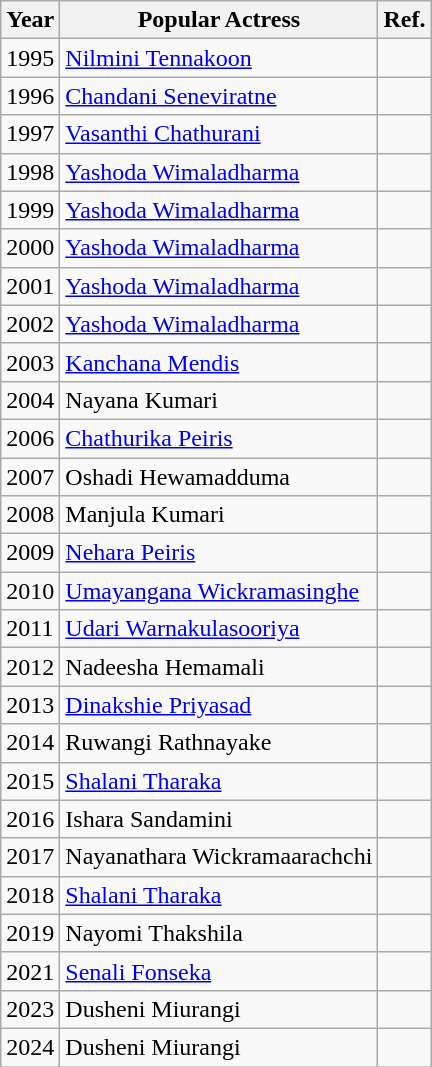<table class="wikitable">
<tr>
<th>Year</th>
<th>Popular Actress</th>
<th>Ref.</th>
</tr>
<tr>
<td>1995</td>
<td><a href='#'>Nilmini Tennakoon</a></td>
<td></td>
</tr>
<tr>
<td>1996</td>
<td><a href='#'>Chandani Seneviratne</a></td>
<td></td>
</tr>
<tr>
<td>1997</td>
<td><a href='#'>Vasanthi Chathurani</a></td>
<td></td>
</tr>
<tr>
<td>1998</td>
<td><a href='#'>Yashoda Wimaladharma</a></td>
<td></td>
</tr>
<tr>
<td>1999</td>
<td><a href='#'>Yashoda Wimaladharma</a></td>
<td></td>
</tr>
<tr>
<td>2000</td>
<td><a href='#'>Yashoda Wimaladharma</a></td>
<td></td>
</tr>
<tr>
<td>2001</td>
<td><a href='#'>Yashoda Wimaladharma</a></td>
<td></td>
</tr>
<tr>
<td>2002</td>
<td><a href='#'>Yashoda Wimaladharma</a></td>
<td></td>
</tr>
<tr>
<td>2003</td>
<td><a href='#'>Kanchana Mendis</a></td>
<td></td>
</tr>
<tr>
<td>2004</td>
<td>Nayana Kumari</td>
<td></td>
</tr>
<tr>
<td>2006</td>
<td><a href='#'>Chathurika Peiris</a></td>
<td></td>
</tr>
<tr>
<td>2007</td>
<td>Oshadi Hewamadduma</td>
<td></td>
</tr>
<tr>
<td>2008</td>
<td>Manjula Kumari</td>
<td></td>
</tr>
<tr>
<td>2009</td>
<td><a href='#'>Nehara Peiris</a></td>
<td></td>
</tr>
<tr>
<td>2010</td>
<td><a href='#'>Umayangana Wickramasinghe</a></td>
<td></td>
</tr>
<tr>
<td>2011</td>
<td><a href='#'>Udari Warnakulasooriya</a></td>
<td></td>
</tr>
<tr>
<td>2012</td>
<td>Nadeesha Hemamali</td>
<td></td>
</tr>
<tr>
<td>2013</td>
<td><a href='#'>Dinakshie Priyasad</a></td>
<td></td>
</tr>
<tr>
<td>2014</td>
<td>Ruwangi Rathnayake</td>
<td></td>
</tr>
<tr>
<td>2015</td>
<td><a href='#'>Shalani Tharaka</a></td>
<td></td>
</tr>
<tr>
<td>2016</td>
<td>Ishara Sandamini</td>
<td></td>
</tr>
<tr>
<td>2017</td>
<td>Nayanathara Wickramaarachchi</td>
<td></td>
</tr>
<tr>
<td>2018</td>
<td><a href='#'>Shalani Tharaka</a></td>
<td></td>
</tr>
<tr>
<td>2019</td>
<td>Nayomi Thakshila</td>
<td></td>
</tr>
<tr>
<td>2021</td>
<td><a href='#'>Senali Fonseka</a></td>
<td></td>
</tr>
<tr>
<td>2023</td>
<td>Dusheni Miurangi</td>
<td></td>
</tr>
<tr>
<td>2024</td>
<td>Dusheni Miurangi</td>
<td></td>
</tr>
</table>
